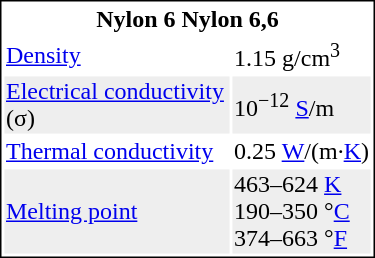<table style="border: 1px solid; float: right; width: 250px;">
<tr>
<th colspan="2" style="text-align: center;">Nylon 6  Nylon 6,6</th>
</tr>
<tr>
<td><a href='#'>Density</a></td>
<td>1.15 g/cm<sup>3</sup></td>
</tr>
<tr style="background:#eee;">
<td><a href='#'>Electrical conductivity</a> (σ)</td>
<td>10<sup>−12</sup> <a href='#'>S</a>/m</td>
</tr>
<tr>
<td><a href='#'>Thermal conductivity</a></td>
<td>0.25 <a href='#'>W</a>/(m·<a href='#'>K</a>)</td>
</tr>
<tr style="background:#eee;">
<td><a href='#'>Melting point</a></td>
<td>463–624 <a href='#'>K</a><br> 190–350 °<a href='#'>C</a><br> 374–663 °<a href='#'>F</a></td>
</tr>
</table>
